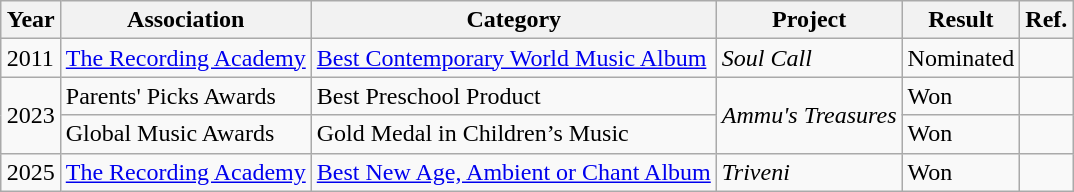<table class="wikitable sortable" style="margin:auto;">
<tr>
<th>Year</th>
<th>Association</th>
<th>Category</th>
<th>Project</th>
<th>Result</th>
<th>Ref.</th>
</tr>
<tr>
<td>2011</td>
<td><a href='#'>The Recording Academy</a></td>
<td><a href='#'>Best Contemporary World Music Album</a></td>
<td><em>Soul Call</em></td>
<td>Nominated</td>
<td></td>
</tr>
<tr>
<td rowspan="2">2023</td>
<td>Parents' Picks Awards</td>
<td>Best Preschool Product</td>
<td rowspan="2"><em>Ammu's Treasures</em></td>
<td>Won</td>
<td></td>
</tr>
<tr>
<td>Global Music Awards</td>
<td>Gold Medal in Children’s Music</td>
<td>Won</td>
<td></td>
</tr>
<tr>
<td>2025</td>
<td><a href='#'>The Recording Academy</a></td>
<td><a href='#'>Best New Age, Ambient or Chant Album</a></td>
<td><em>Triveni</em></td>
<td>Won</td>
<td></td>
</tr>
</table>
